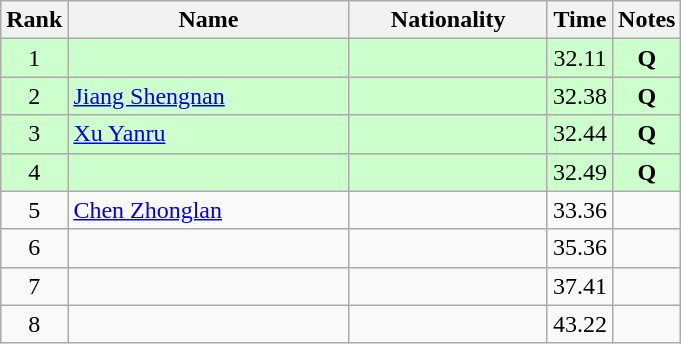<table class="wikitable sortable" style="text-align:center">
<tr>
<th>Rank</th>
<th style="width:180px">Name</th>
<th style="width:125px">Nationality</th>
<th>Time</th>
<th>Notes</th>
</tr>
<tr style="background:#cfc;">
<td>1</td>
<td style="text-align:left;"></td>
<td style="text-align:left;"></td>
<td>32.11</td>
<td><strong>Q</strong></td>
</tr>
<tr style="background:#cfc;">
<td>2</td>
<td style="text-align:left;"><a href='#'>Jiang Shengnan</a></td>
<td style="text-align:left;"></td>
<td>32.38</td>
<td><strong>Q</strong></td>
</tr>
<tr style="background:#cfc;">
<td>3</td>
<td style="text-align:left;"><a href='#'>Xu Yanru</a></td>
<td style="text-align:left;"></td>
<td>32.44</td>
<td><strong>Q</strong></td>
</tr>
<tr style="background:#cfc;">
<td>4</td>
<td style="text-align:left;"></td>
<td style="text-align:left;"></td>
<td>32.49</td>
<td><strong>Q</strong></td>
</tr>
<tr>
<td>5</td>
<td style="text-align:left;"><a href='#'>Chen Zhonglan</a></td>
<td style="text-align:left;"></td>
<td>33.36</td>
<td></td>
</tr>
<tr>
<td>6</td>
<td style="text-align:left;"></td>
<td style="text-align:left;"></td>
<td>35.36</td>
<td></td>
</tr>
<tr>
<td>7</td>
<td style="text-align:left;"></td>
<td style="text-align:left;"></td>
<td>37.41</td>
<td></td>
</tr>
<tr>
<td>8</td>
<td style="text-align:left;"></td>
<td style="text-align:left;"></td>
<td>43.22</td>
<td></td>
</tr>
</table>
